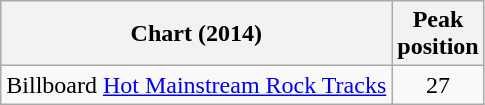<table class="wikitable sortable" border="1">
<tr>
<th>Chart (2014)</th>
<th>Peak<br>position</th>
</tr>
<tr>
<td>Billboard <a href='#'>Hot Mainstream Rock Tracks</a></td>
<td align=center>27</td>
</tr>
</table>
